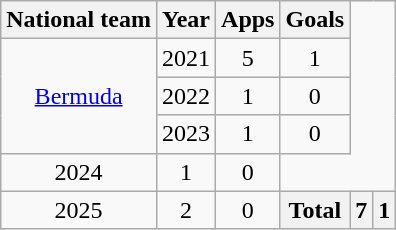<table class="wikitable" style="text-align:center">
<tr>
<th>National team</th>
<th>Year</th>
<th>Apps</th>
<th>Goals</th>
</tr>
<tr>
<td rowspan="3"><a href='#'>Bermuda</a></td>
<td>2021</td>
<td>5</td>
<td>1</td>
</tr>
<tr>
<td>2022</td>
<td>1</td>
<td>0</td>
</tr>
<tr>
<td>2023</td>
<td>1</td>
<td>0</td>
</tr>
<tr>
<td>2024</td>
<td>1</td>
<td>0</td>
</tr>
<tr>
<td>2025</td>
<td>2</td>
<td>0</td>
<th colspan="2">Total</th>
<th>7</th>
<th>1</th>
</tr>
</table>
